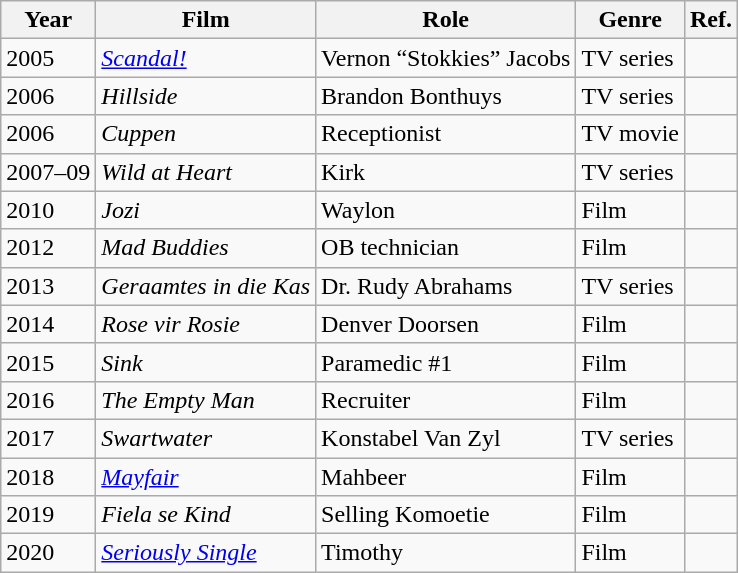<table class="wikitable">
<tr>
<th>Year</th>
<th>Film</th>
<th>Role</th>
<th>Genre</th>
<th>Ref.</th>
</tr>
<tr>
<td>2005</td>
<td><em><a href='#'>Scandal!</a></em></td>
<td>Vernon “Stokkies” Jacobs</td>
<td>TV series</td>
<td></td>
</tr>
<tr>
<td>2006</td>
<td><em>Hillside</em></td>
<td>Brandon Bonthuys</td>
<td>TV series</td>
<td></td>
</tr>
<tr>
<td>2006</td>
<td><em>Cuppen</em></td>
<td>Receptionist</td>
<td>TV movie</td>
<td></td>
</tr>
<tr>
<td>2007–09</td>
<td><em>Wild at Heart</em></td>
<td>Kirk</td>
<td>TV series</td>
<td></td>
</tr>
<tr>
<td>2010</td>
<td><em>Jozi</em></td>
<td>Waylon</td>
<td>Film</td>
<td></td>
</tr>
<tr>
<td>2012</td>
<td><em>Mad Buddies</em></td>
<td>OB technician</td>
<td>Film</td>
<td></td>
</tr>
<tr>
<td>2013</td>
<td><em>Geraamtes in die Kas</em></td>
<td>Dr. Rudy Abrahams</td>
<td>TV series</td>
<td></td>
</tr>
<tr>
<td>2014</td>
<td><em>Rose vir Rosie</em></td>
<td>Denver Doorsen</td>
<td>Film</td>
<td></td>
</tr>
<tr>
<td>2015</td>
<td><em>Sink</em></td>
<td>Paramedic #1</td>
<td>Film</td>
<td></td>
</tr>
<tr>
<td>2016</td>
<td><em>The Empty Man</em></td>
<td>Recruiter</td>
<td>Film</td>
<td></td>
</tr>
<tr>
<td>2017</td>
<td><em>Swartwater</em></td>
<td>Konstabel Van Zyl</td>
<td>TV series</td>
<td></td>
</tr>
<tr>
<td>2018</td>
<td><em><a href='#'>Mayfair</a></em></td>
<td>Mahbeer</td>
<td>Film</td>
<td></td>
</tr>
<tr>
<td>2019</td>
<td><em>Fiela se Kind</em></td>
<td>Selling Komoetie</td>
<td>Film</td>
<td></td>
</tr>
<tr>
<td>2020</td>
<td><em><a href='#'>Seriously Single</a></em></td>
<td>Timothy</td>
<td>Film</td>
<td></td>
</tr>
</table>
